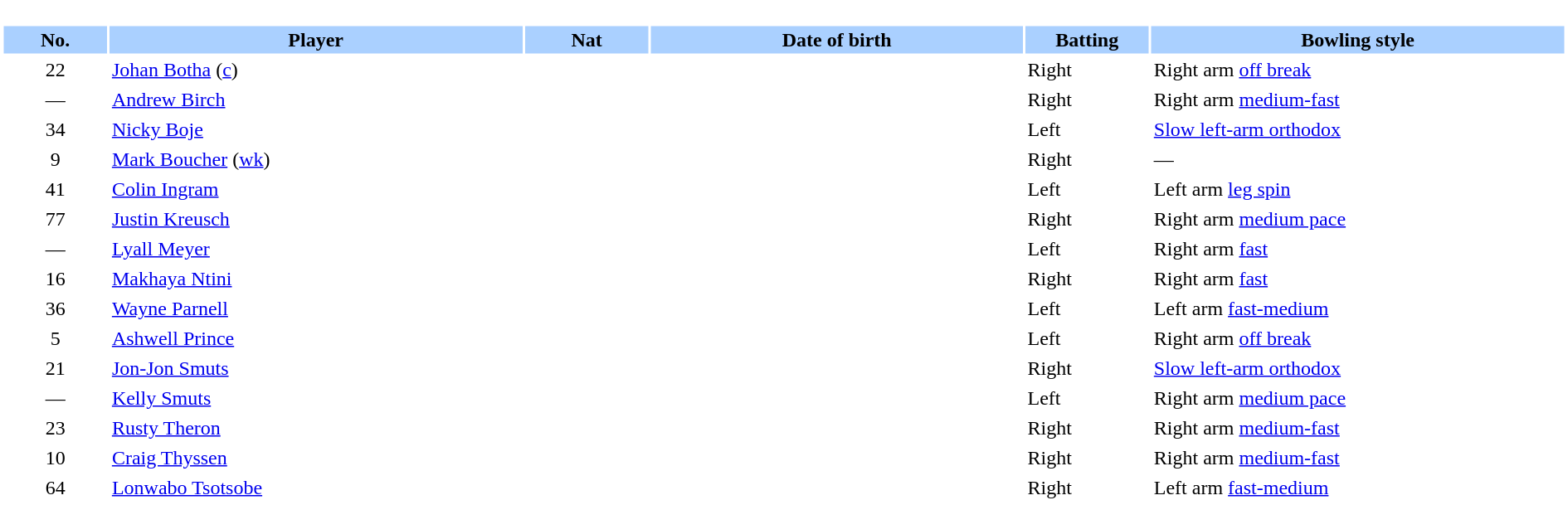<table border="0" style="width:100%;">
<tr>
<td style="vertical-align:top; background:#fff; width:90%;"><br><table border="0" cellspacing="2" cellpadding="2" style="width:100%;">
<tr style="background:#aad0ff;">
<th scope="col" width="5%">No.</th>
<th scope="col" width="20%">Player</th>
<th scope="col" width="6%">Nat</th>
<th scope="col" width="18%">Date of birth</th>
<th scope="col" width="6%">Batting</th>
<th scope="col" width="20%">Bowling style</th>
</tr>
<tr>
<td style="text-align:center">22</td>
<td><a href='#'>Johan Botha</a> (<a href='#'>c</a>)</td>
<td style="text-align:center"></td>
<td></td>
<td>Right</td>
<td>Right arm <a href='#'>off break</a></td>
</tr>
<tr>
<td style="text-align:center">—</td>
<td><a href='#'>Andrew Birch</a></td>
<td style="text-align:center"></td>
<td></td>
<td>Right</td>
<td>Right arm <a href='#'>medium-fast</a></td>
</tr>
<tr>
<td style="text-align:center">34</td>
<td><a href='#'>Nicky Boje</a></td>
<td style="text-align:center"></td>
<td></td>
<td>Left</td>
<td><a href='#'>Slow left-arm orthodox</a></td>
</tr>
<tr>
<td style="text-align:center">9</td>
<td><a href='#'>Mark Boucher</a> (<a href='#'>wk</a>)</td>
<td style="text-align:center"></td>
<td></td>
<td>Right</td>
<td>—</td>
</tr>
<tr>
<td style="text-align:center">41</td>
<td><a href='#'>Colin Ingram</a></td>
<td style="text-align:center"></td>
<td></td>
<td>Left</td>
<td>Left arm <a href='#'>leg spin</a></td>
</tr>
<tr>
<td style="text-align:center">77</td>
<td><a href='#'>Justin Kreusch</a></td>
<td style="text-align:center"></td>
<td></td>
<td>Right</td>
<td>Right arm <a href='#'>medium pace</a></td>
</tr>
<tr>
<td style="text-align:center">—</td>
<td><a href='#'>Lyall Meyer</a></td>
<td style="text-align:center"></td>
<td></td>
<td>Left</td>
<td>Right arm <a href='#'>fast</a></td>
</tr>
<tr>
<td style="text-align:center">16</td>
<td><a href='#'>Makhaya Ntini</a></td>
<td style="text-align:center"></td>
<td></td>
<td>Right</td>
<td>Right arm <a href='#'>fast</a></td>
</tr>
<tr>
<td style="text-align:center">36</td>
<td><a href='#'>Wayne Parnell</a></td>
<td style="text-align:center"></td>
<td></td>
<td>Left</td>
<td>Left arm <a href='#'>fast-medium</a></td>
</tr>
<tr>
<td style="text-align:center">5</td>
<td><a href='#'>Ashwell Prince</a></td>
<td style="text-align:center"></td>
<td></td>
<td>Left</td>
<td>Right arm <a href='#'>off break</a></td>
</tr>
<tr>
<td style="text-align:center">21</td>
<td><a href='#'>Jon-Jon Smuts</a></td>
<td style="text-align:center"></td>
<td></td>
<td>Right</td>
<td><a href='#'>Slow left-arm orthodox</a></td>
</tr>
<tr>
<td style="text-align:center">—</td>
<td><a href='#'>Kelly Smuts</a></td>
<td style="text-align:center"></td>
<td></td>
<td>Left</td>
<td>Right arm <a href='#'>medium pace</a></td>
</tr>
<tr>
<td style="text-align:center">23</td>
<td><a href='#'>Rusty Theron</a></td>
<td style="text-align:center"></td>
<td></td>
<td>Right</td>
<td>Right arm <a href='#'>medium-fast</a></td>
</tr>
<tr>
<td style="text-align:center">10</td>
<td><a href='#'>Craig Thyssen</a></td>
<td style="text-align:center"></td>
<td></td>
<td>Right</td>
<td>Right arm <a href='#'>medium-fast</a></td>
</tr>
<tr>
<td style="text-align:center">64</td>
<td><a href='#'>Lonwabo Tsotsobe</a></td>
<td style="text-align:center"></td>
<td></td>
<td>Right</td>
<td>Left arm <a href='#'>fast-medium</a></td>
</tr>
</table>
</td>
</tr>
</table>
